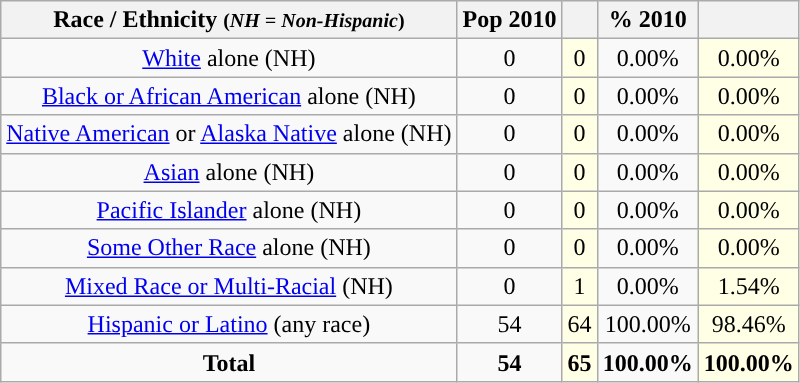<table class="wikitable" style="text-align:center;">
<tr>
<th>Race / Ethnicity <small>(<em>NH = Non-Hispanic</em>)</small></th>
<th>Pop 2010</th>
<th></th>
<th>% 2010</th>
<th></th>
</tr>
<tr>
<td><a href='#'>White</a> alone (NH)</td>
<td>0</td>
<td style='background: #ffffe6;'>0</td>
<td>0.00%</td>
<td style='background: #ffffe6;'>0.00%</td>
</tr>
<tr>
<td><a href='#'>Black or African American</a> alone (NH)</td>
<td>0</td>
<td style='background: #ffffe6;'>0</td>
<td>0.00%</td>
<td style='background: #ffffe6;'>0.00%</td>
</tr>
<tr>
<td><a href='#'>Native American</a> or <a href='#'>Alaska Native</a> alone (NH)</td>
<td>0</td>
<td style='background: #ffffe6;'>0</td>
<td>0.00%</td>
<td style='background: #ffffe6;'>0.00%</td>
</tr>
<tr>
<td><a href='#'>Asian</a> alone (NH)</td>
<td>0</td>
<td style='background: #ffffe6;'>0</td>
<td>0.00%</td>
<td style='background: #ffffe6;'>0.00%</td>
</tr>
<tr>
<td><a href='#'>Pacific Islander</a> alone (NH)</td>
<td>0</td>
<td style='background: #ffffe6;'>0</td>
<td>0.00%</td>
<td style='background: #ffffe6;'>0.00%</td>
</tr>
<tr>
<td><a href='#'>Some Other Race</a> alone (NH)</td>
<td>0</td>
<td style='background: #ffffe6;'>0</td>
<td>0.00%</td>
<td style='background: #ffffe6;'>0.00%</td>
</tr>
<tr>
<td><a href='#'>Mixed Race or Multi-Racial</a> (NH)</td>
<td>0</td>
<td style='background: #ffffe6;'>1</td>
<td>0.00%</td>
<td style='background: #ffffe6;'>1.54%</td>
</tr>
<tr>
<td><a href='#'>Hispanic or Latino</a> (any race)</td>
<td>54</td>
<td style='background: #ffffe6;'>64</td>
<td>100.00%</td>
<td style='background: #ffffe6;'>98.46%</td>
</tr>
<tr>
<td><strong>Total</strong></td>
<td><strong>54</strong></td>
<td style='background: #ffffe6;'><strong>65</strong></td>
<td><strong>100.00%</strong></td>
<td style='background: #ffffe6;'><strong>100.00%</strong></td>
</tr>
</table>
